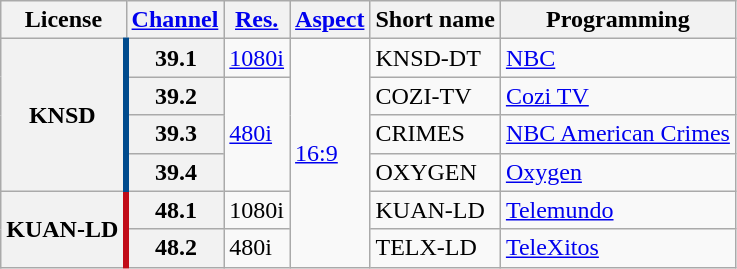<table class="wikitable">
<tr>
<th scope = "col">License</th>
<th scope = "col"><a href='#'>Channel</a></th>
<th scope = "col"><a href='#'>Res.</a></th>
<th scope = "col"><a href='#'>Aspect</a></th>
<th scope = "col">Short name</th>
<th scope = "col">Programming</th>
</tr>
<tr>
<th rowspan = "4" style="border-right: 4px solid #004b8e;">KNSD</th>
<th scope = "row">39.1</th>
<td><a href='#'>1080i</a></td>
<td rowspan="6"><a href='#'>16:9</a></td>
<td>KNSD-DT</td>
<td><a href='#'>NBC</a></td>
</tr>
<tr>
<th scope = "row">39.2</th>
<td rowspan="3"><a href='#'>480i</a></td>
<td>COZI-TV</td>
<td><a href='#'>Cozi TV</a></td>
</tr>
<tr>
<th scope = "row">39.3</th>
<td>CRIMES</td>
<td><a href='#'>NBC American Crimes</a></td>
</tr>
<tr>
<th scope = "row">39.4</th>
<td>OXYGEN</td>
<td><a href='#'>Oxygen</a></td>
</tr>
<tr>
<th rowspan = "2" scope = "row" style="border-right: 4px solid #c10c18;">KUAN-LD</th>
<th scope = "row">48.1</th>
<td>1080i</td>
<td>KUAN-LD</td>
<td><a href='#'>Telemundo</a></td>
</tr>
<tr>
<th scope = "row">48.2</th>
<td>480i</td>
<td>TELX-LD</td>
<td><a href='#'>TeleXitos</a></td>
</tr>
</table>
